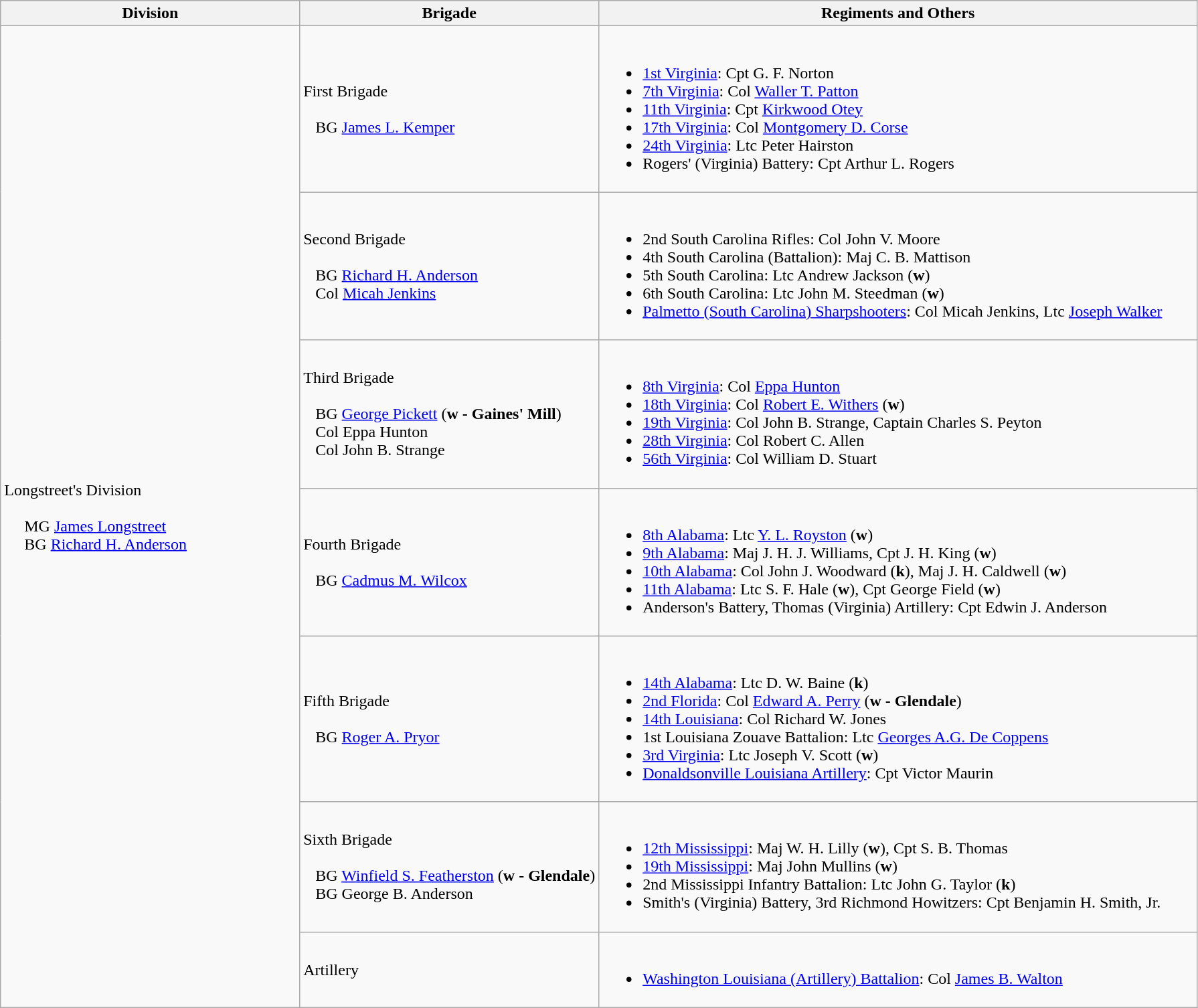<table class="wikitable">
<tr>
<th width=25%>Division</th>
<th width=25%>Brigade</th>
<th>Regiments and Others</th>
</tr>
<tr>
<td rowspan=7>Longstreet's Division<br><br>    
MG <a href='#'>James Longstreet</a>
<br>    
BG <a href='#'>Richard H. Anderson</a></td>
<td>First Brigade<br><br>  
BG <a href='#'>James L. Kemper</a></td>
<td><br><ul><li><a href='#'>1st Virginia</a>: Cpt G. F. Norton</li><li><a href='#'>7th Virginia</a>: Col <a href='#'>Waller T. Patton</a></li><li><a href='#'>11th Virginia</a>: Cpt <a href='#'>Kirkwood Otey</a></li><li><a href='#'>17th Virginia</a>: Col <a href='#'>Montgomery D. Corse</a></li><li><a href='#'>24th Virginia</a>: Ltc Peter Hairston</li><li>Rogers' (Virginia) Battery: Cpt Arthur L. Rogers</li></ul></td>
</tr>
<tr>
<td>Second Brigade<br><br>  
BG <a href='#'>Richard H. Anderson</a>
<br>  
Col <a href='#'>Micah Jenkins</a></td>
<td><br><ul><li>2nd South Carolina Rifles: Col John V. Moore</li><li>4th South Carolina (Battalion): Maj C. B. Mattison</li><li>5th South Carolina: Ltc Andrew Jackson (<strong>w</strong>)</li><li>6th South Carolina: Ltc John M. Steedman (<strong>w</strong>)</li><li><a href='#'>Palmetto (South Carolina) Sharpshooters</a>: Col Micah Jenkins, Ltc <a href='#'>Joseph Walker</a></li></ul></td>
</tr>
<tr>
<td>Third Brigade<br><br>  
BG <a href='#'>George Pickett</a> (<strong>w - Gaines' Mill</strong>)
<br>  
Col Eppa Hunton
<br>  
Col John B. Strange</td>
<td><br><ul><li><a href='#'>8th Virginia</a>: Col <a href='#'>Eppa Hunton</a></li><li><a href='#'>18th Virginia</a>: Col <a href='#'>Robert E. Withers</a> (<strong>w</strong>)</li><li><a href='#'>19th Virginia</a>: Col John B. Strange, Captain Charles S. Peyton</li><li><a href='#'>28th Virginia</a>: Col Robert C. Allen</li><li><a href='#'>56th Virginia</a>: Col William D. Stuart</li></ul></td>
</tr>
<tr>
<td>Fourth Brigade<br><br>  
BG <a href='#'>Cadmus M. Wilcox</a></td>
<td><br><ul><li><a href='#'>8th Alabama</a>: Ltc <a href='#'>Y. L. Royston</a> (<strong>w</strong>)</li><li><a href='#'>9th Alabama</a>: Maj J. H. J. Williams, Cpt J. H. King (<strong>w</strong>)</li><li><a href='#'>10th Alabama</a>: Col John J. Woodward (<strong>k</strong>), Maj J. H. Caldwell (<strong>w</strong>)</li><li><a href='#'>11th Alabama</a>: Ltc S. F. Hale (<strong>w</strong>), Cpt George Field (<strong>w</strong>)</li><li>Anderson's Battery, Thomas (Virginia) Artillery: Cpt Edwin J. Anderson</li></ul></td>
</tr>
<tr>
<td>Fifth Brigade<br><br>  
BG <a href='#'>Roger A. Pryor</a></td>
<td><br><ul><li><a href='#'>14th Alabama</a>: Ltc D. W. Baine (<strong>k</strong>)</li><li><a href='#'>2nd Florida</a>: Col <a href='#'>Edward A. Perry</a> (<strong>w - Glendale</strong>)</li><li><a href='#'>14th Louisiana</a>: Col Richard W. Jones</li><li>1st Louisiana Zouave Battalion: Ltc <a href='#'>Georges A.G. De Coppens</a></li><li><a href='#'>3rd Virginia</a>: Ltc Joseph V. Scott (<strong>w</strong>)</li><li><a href='#'>Donaldsonville Louisiana Artillery</a>: Cpt Victor Maurin</li></ul></td>
</tr>
<tr>
<td>Sixth Brigade<br><br>  
BG <a href='#'>Winfield S. Featherston</a> (<strong>w - Glendale</strong>)
<br>  
BG George B. Anderson</td>
<td><br><ul><li><a href='#'>12th Mississippi</a>: Maj W. H. Lilly (<strong>w</strong>), Cpt S. B. Thomas</li><li><a href='#'>19th Mississippi</a>: Maj John Mullins (<strong>w</strong>)</li><li>2nd Mississippi Infantry Battalion: Ltc John G. Taylor (<strong>k</strong>)</li><li>Smith's (Virginia) Battery, 3rd Richmond Howitzers: Cpt Benjamin H. Smith, Jr.</li></ul></td>
</tr>
<tr>
<td>Artillery</td>
<td><br><ul><li><a href='#'>Washington Louisiana (Artillery) Battalion</a>: Col <a href='#'>James B. Walton</a></li></ul></td>
</tr>
</table>
